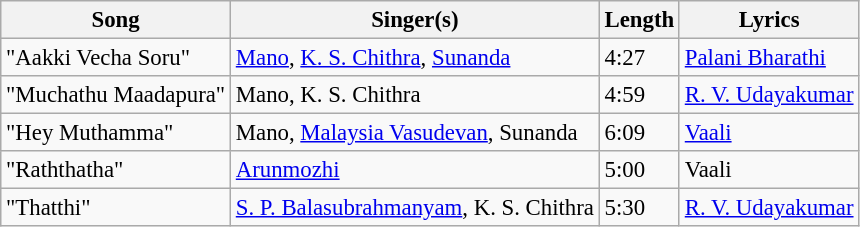<table class="wikitable" style="font-size:95%;">
<tr>
<th>Song</th>
<th>Singer(s)</th>
<th>Length</th>
<th>Lyrics</th>
</tr>
<tr>
<td>"Aakki Vecha Soru"</td>
<td><a href='#'>Mano</a>, <a href='#'>K. S. Chithra</a>, <a href='#'>Sunanda</a></td>
<td>4:27</td>
<td><a href='#'>Palani Bharathi</a></td>
</tr>
<tr>
<td>"Muchathu Maadapura"</td>
<td>Mano, K. S. Chithra</td>
<td>4:59</td>
<td><a href='#'>R. V. Udayakumar</a></td>
</tr>
<tr>
<td>"Hey Muthamma"</td>
<td>Mano, <a href='#'>Malaysia Vasudevan</a>, Sunanda</td>
<td>6:09</td>
<td><a href='#'>Vaali</a></td>
</tr>
<tr>
<td>"Raththatha"</td>
<td><a href='#'>Arunmozhi</a></td>
<td>5:00</td>
<td>Vaali</td>
</tr>
<tr>
<td>"Thatthi"</td>
<td><a href='#'>S. P. Balasubrahmanyam</a>, K. S. Chithra</td>
<td>5:30</td>
<td><a href='#'>R. V. Udayakumar</a></td>
</tr>
</table>
